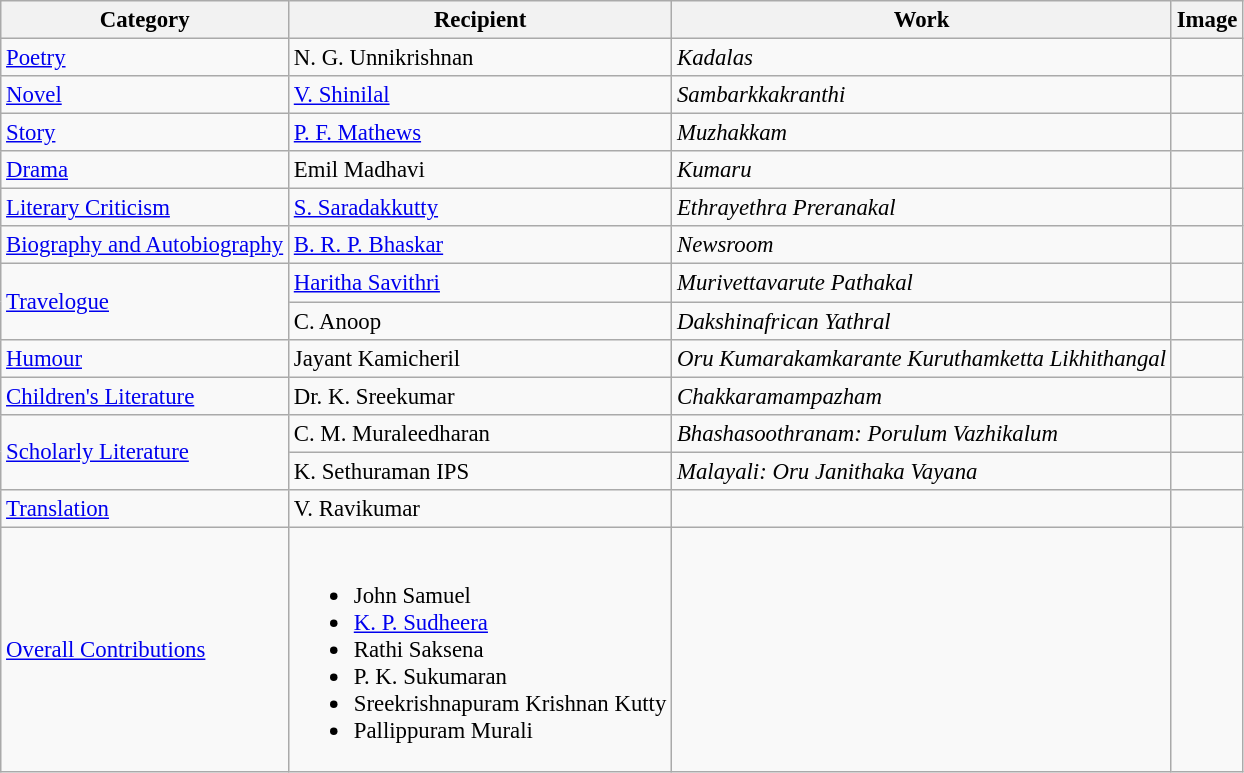<table class="wikitable" style="font-size:95%;">
<tr>
<th>Category</th>
<th>Recipient</th>
<th>Work</th>
<th>Image</th>
</tr>
<tr>
<td><a href='#'>Poetry</a></td>
<td>N. G. Unnikrishnan</td>
<td><em>Kadalas</em></td>
<td></td>
</tr>
<tr>
<td><a href='#'>Novel</a></td>
<td><a href='#'>V. Shinilal</a></td>
<td><em>Sambarkkakranthi</em></td>
<td></td>
</tr>
<tr>
<td><a href='#'>Story</a></td>
<td><a href='#'>P. F. Mathews</a></td>
<td><em>Muzhakkam</em></td>
<td></td>
</tr>
<tr>
<td><a href='#'>Drama</a></td>
<td>Emil Madhavi</td>
<td><em>Kumaru</em></td>
<td></td>
</tr>
<tr>
<td><a href='#'>Literary Criticism</a></td>
<td><a href='#'>S. Saradakkutty</a></td>
<td><em>Ethrayethra Preranakal</em></td>
<td></td>
</tr>
<tr>
<td><a href='#'>Biography and Autobiography</a></td>
<td><a href='#'>B. R. P. Bhaskar</a></td>
<td><em>Newsroom</em></td>
<td></td>
</tr>
<tr>
<td rowspan=2><a href='#'>Travelogue</a></td>
<td><a href='#'>Haritha Savithri</a></td>
<td><em>Murivettavarute Pathakal</em></td>
<td></td>
</tr>
<tr>
<td>C. Anoop</td>
<td><em>Dakshinafrican Yathral</em></td>
<td></td>
</tr>
<tr>
<td><a href='#'>Humour</a></td>
<td>Jayant Kamicheril</td>
<td><em>Oru Kumarakamkarante Kuruthamketta Likhithangal</em></td>
<td></td>
</tr>
<tr>
<td><a href='#'>Children's Literature</a></td>
<td>Dr. K. Sreekumar</td>
<td><em>Chakkaramampazham</em></td>
<td></td>
</tr>
<tr>
<td rowspan=2><a href='#'>Scholarly Literature</a></td>
<td>C. M. Muraleedharan</td>
<td><em>Bhashasoothranam: Porulum Vazhikalum</em></td>
<td></td>
</tr>
<tr>
<td>K. Sethuraman IPS</td>
<td><em>Malayali: Oru Janithaka Vayana</em></td>
<td></td>
</tr>
<tr>
<td><a href='#'>Translation</a></td>
<td>V. Ravikumar</td>
<td></td>
<td></td>
</tr>
<tr>
<td><a href='#'>Overall Contributions</a></td>
<td><br><ul><li>John Samuel</li><li><a href='#'>K. P. Sudheera</a></li><li>Rathi Saksena</li><li>P. K. Sukumaran</li><li>Sreekrishnapuram Krishnan Kutty</li><li>Pallippuram Murali</li></ul></td>
<td></td>
<td></td>
</tr>
</table>
